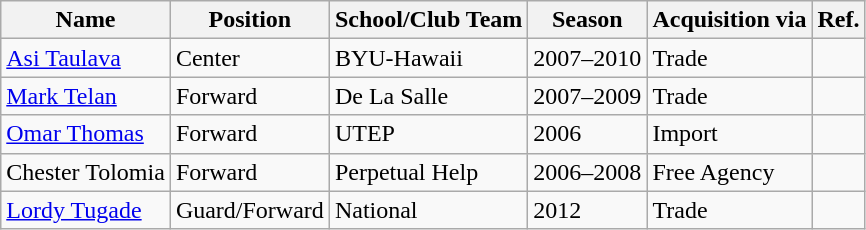<table class="wikitable sortable">
<tr>
<th class="unsortable">Name</th>
<th>Position</th>
<th>School/Club Team</th>
<th>Season</th>
<th>Acquisition via</th>
<th class=unsortable>Ref.</th>
</tr>
<tr>
<td><a href='#'>Asi Taulava</a></td>
<td>Center</td>
<td>BYU-Hawaii</td>
<td>2007–2010</td>
<td>Trade</td>
<td></td>
</tr>
<tr>
<td><a href='#'>Mark Telan</a></td>
<td>Forward</td>
<td>De La Salle</td>
<td>2007–2009</td>
<td>Trade</td>
<td></td>
</tr>
<tr>
<td><a href='#'>Omar Thomas</a></td>
<td>Forward</td>
<td>UTEP</td>
<td>2006</td>
<td>Import</td>
<td></td>
</tr>
<tr>
<td>Chester Tolomia</td>
<td>Forward</td>
<td>Perpetual Help</td>
<td>2006–2008</td>
<td>Free Agency</td>
<td></td>
</tr>
<tr>
<td><a href='#'>Lordy Tugade</a></td>
<td>Guard/Forward</td>
<td>National</td>
<td>2012</td>
<td>Trade</td>
<td></td>
</tr>
</table>
